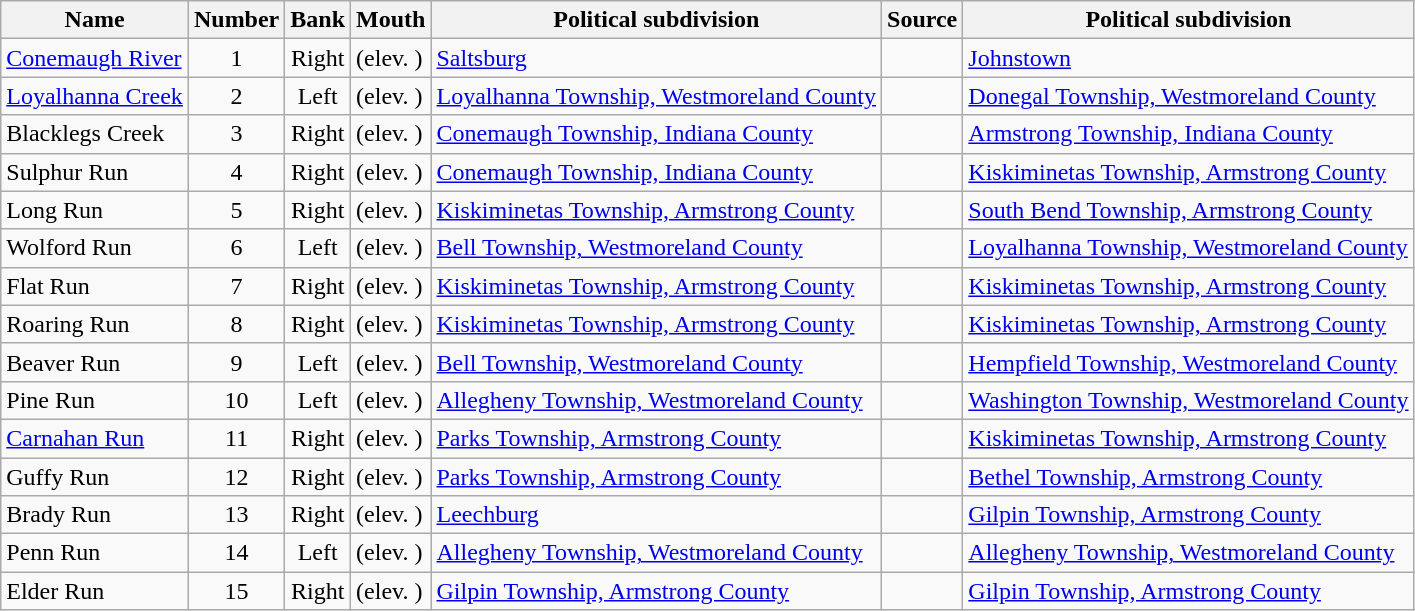<table class="wikitable sortable">
<tr>
<th>Name</th>
<th>Number</th>
<th>Bank</th>
<th>Mouth</th>
<th>Political subdivision</th>
<th>Source</th>
<th>Political subdivision</th>
</tr>
<tr>
<td><a href='#'>Conemaugh River</a></td>
<td style="text-align: center;">1</td>
<td style="text-align: center;">Right</td>
<td> (elev. )</td>
<td><a href='#'>Saltsburg</a></td>
<td></td>
<td><a href='#'>Johnstown</a></td>
</tr>
<tr>
<td><a href='#'>Loyalhanna Creek</a></td>
<td style="text-align: center;">2</td>
<td style="text-align: center;">Left</td>
<td> (elev. )</td>
<td><a href='#'>Loyalhanna Township, Westmoreland County</a></td>
<td></td>
<td><a href='#'>Donegal Township, Westmoreland County</a></td>
</tr>
<tr>
<td>Blacklegs Creek</td>
<td style="text-align: center;">3</td>
<td style="text-align: center;">Right</td>
<td> (elev. )</td>
<td><a href='#'>Conemaugh Township, Indiana County</a></td>
<td></td>
<td><a href='#'>Armstrong Township, Indiana County</a></td>
</tr>
<tr>
<td>Sulphur Run</td>
<td style="text-align: center;">4</td>
<td style="text-align: center;">Right</td>
<td> (elev. )</td>
<td><a href='#'>Conemaugh Township, Indiana County</a></td>
<td></td>
<td><a href='#'>Kiskiminetas Township, Armstrong County</a></td>
</tr>
<tr>
<td>Long Run</td>
<td style="text-align: center;">5</td>
<td style="text-align: center;">Right</td>
<td> (elev. )</td>
<td><a href='#'>Kiskiminetas Township, Armstrong County</a></td>
<td></td>
<td><a href='#'>South Bend Township, Armstrong County</a></td>
</tr>
<tr>
<td>Wolford Run</td>
<td style="text-align: center;">6</td>
<td style="text-align: center;">Left</td>
<td> (elev. )</td>
<td><a href='#'>Bell Township, Westmoreland County</a></td>
<td></td>
<td><a href='#'>Loyalhanna Township, Westmoreland County</a></td>
</tr>
<tr>
<td>Flat Run</td>
<td style="text-align: center;">7</td>
<td style="text-align: center;">Right</td>
<td> (elev. )</td>
<td><a href='#'>Kiskiminetas Township, Armstrong County</a></td>
<td></td>
<td><a href='#'>Kiskiminetas Township, Armstrong County</a></td>
</tr>
<tr>
<td>Roaring Run</td>
<td style="text-align: center;">8</td>
<td style="text-align: center;">Right</td>
<td> (elev. )</td>
<td><a href='#'>Kiskiminetas Township, Armstrong County</a></td>
<td></td>
<td><a href='#'>Kiskiminetas Township, Armstrong County</a></td>
</tr>
<tr>
<td>Beaver Run</td>
<td style="text-align: center;">9</td>
<td style="text-align: center;">Left</td>
<td> (elev. )</td>
<td><a href='#'>Bell Township, Westmoreland County</a></td>
<td></td>
<td><a href='#'>Hempfield Township, Westmoreland County</a></td>
</tr>
<tr>
<td>Pine Run</td>
<td style="text-align: center;">10</td>
<td style="text-align: center;">Left</td>
<td> (elev. )</td>
<td><a href='#'>Allegheny Township, Westmoreland County</a></td>
<td></td>
<td><a href='#'>Washington Township, Westmoreland County</a></td>
</tr>
<tr>
<td><a href='#'>Carnahan Run</a></td>
<td style="text-align: center;">11</td>
<td style="text-align: center;">Right</td>
<td> (elev. )</td>
<td><a href='#'>Parks Township, Armstrong County</a></td>
<td></td>
<td><a href='#'>Kiskiminetas Township, Armstrong County</a></td>
</tr>
<tr>
<td>Guffy Run</td>
<td style="text-align: center;">12</td>
<td style="text-align: center;">Right</td>
<td> (elev. )</td>
<td><a href='#'>Parks Township, Armstrong County</a></td>
<td></td>
<td><a href='#'>Bethel Township, Armstrong County</a></td>
</tr>
<tr>
<td>Brady Run</td>
<td style="text-align: center;">13</td>
<td style="text-align: center;">Right</td>
<td> (elev. )</td>
<td><a href='#'>Leechburg</a></td>
<td></td>
<td><a href='#'>Gilpin Township, Armstrong County</a></td>
</tr>
<tr>
<td>Penn Run</td>
<td style="text-align: center;">14</td>
<td style="text-align: center;">Left</td>
<td> (elev. )</td>
<td><a href='#'>Allegheny Township, Westmoreland County</a></td>
<td></td>
<td><a href='#'>Allegheny Township, Westmoreland County</a></td>
</tr>
<tr>
<td>Elder Run</td>
<td style="text-align: center;">15</td>
<td style="text-align: center;">Right</td>
<td> (elev. )</td>
<td><a href='#'>Gilpin Township, Armstrong County</a></td>
<td></td>
<td><a href='#'>Gilpin Township, Armstrong County</a></td>
</tr>
</table>
